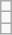<table class="wikitable" style="text-align:center;">
<tr>
<td></td>
</tr>
<tr>
<td></td>
</tr>
<tr>
<td></td>
</tr>
</table>
